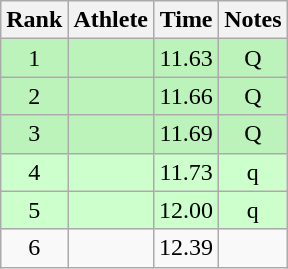<table class="wikitable sortable" style="text-align:center">
<tr>
<th>Rank</th>
<th>Athlete</th>
<th>Time</th>
<th>Notes</th>
</tr>
<tr bgcolor=#bbf3bb>
<td>1</td>
<td align=left></td>
<td>11.63</td>
<td>Q</td>
</tr>
<tr bgcolor=#bbf3bb>
<td>2</td>
<td align=left></td>
<td>11.66</td>
<td>Q</td>
</tr>
<tr bgcolor=#bbf3bb>
<td>3</td>
<td align=left></td>
<td>11.69</td>
<td>Q</td>
</tr>
<tr bgcolor=ccffcc>
<td>4</td>
<td align=left></td>
<td>11.73</td>
<td>q</td>
</tr>
<tr bgcolor=ccffcc>
<td>5</td>
<td align=left></td>
<td>12.00</td>
<td>q</td>
</tr>
<tr>
<td>6</td>
<td align=left></td>
<td>12.39</td>
<td></td>
</tr>
</table>
